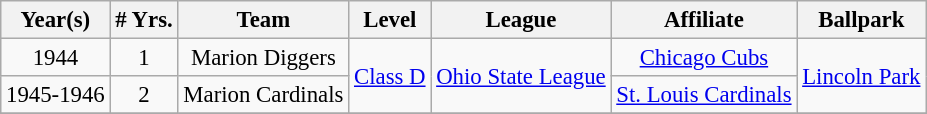<table class="wikitable" style="text-align:center; font-size: 95%;">
<tr>
<th>Year(s)</th>
<th># Yrs.</th>
<th>Team</th>
<th>Level</th>
<th>League</th>
<th>Affiliate</th>
<th>Ballpark</th>
</tr>
<tr>
<td>1944</td>
<td>1</td>
<td>Marion Diggers</td>
<td rowspan=2><a href='#'>Class D</a></td>
<td rowspan=2><a href='#'>Ohio State League</a></td>
<td><a href='#'>Chicago Cubs</a></td>
<td rowspan=2><a href='#'>Lincoln Park</a></td>
</tr>
<tr>
<td>1945-1946</td>
<td>2</td>
<td>Marion Cardinals</td>
<td><a href='#'>St. Louis Cardinals</a></td>
</tr>
<tr>
</tr>
</table>
